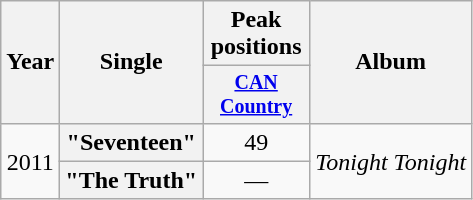<table class="wikitable plainrowheaders" style="text-align:center;">
<tr>
<th rowspan="2">Year</th>
<th rowspan="2">Single</th>
<th>Peak positions</th>
<th rowspan="2">Album</th>
</tr>
<tr style="font-size:smaller;">
<th width="65"><a href='#'>CAN Country</a><br></th>
</tr>
<tr>
<td rowspan="2">2011</td>
<th scope="row">"Seventeen"</th>
<td>49</td>
<td rowspan="2"><em>Tonight Tonight</em></td>
</tr>
<tr>
<th scope="row">"The Truth"</th>
<td>—</td>
</tr>
</table>
